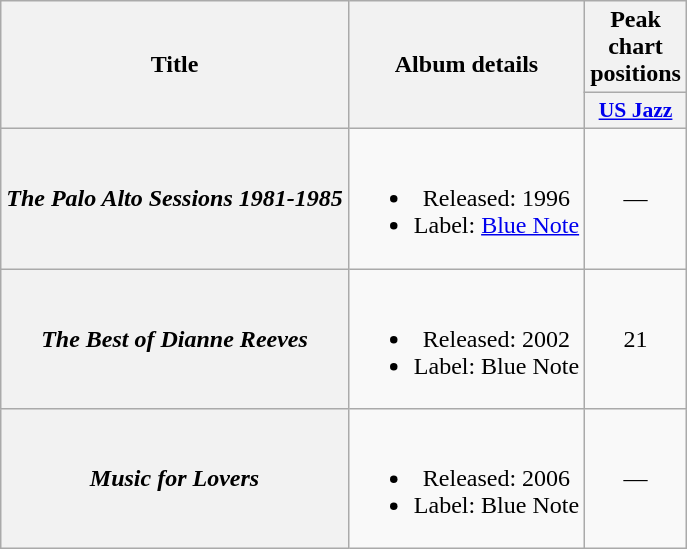<table class="wikitable plainrowheaders" style="text-align:center;">
<tr>
<th rowspan="2" scope="col">Title</th>
<th rowspan="2" scope="col">Album details</th>
<th scope="col">Peak chart positions</th>
</tr>
<tr>
<th scope="col" style="width:3em;font-size:90%;"><a href='#'>US Jazz</a><br></th>
</tr>
<tr>
<th scope="row"><em>The Palo Alto Sessions 1981-1985</em></th>
<td><br><ul><li>Released: 1996</li><li>Label: <a href='#'>Blue Note</a></li></ul></td>
<td>—</td>
</tr>
<tr>
<th scope="row"><em>The Best of Dianne Reeves</em></th>
<td><br><ul><li>Released: 2002</li><li>Label: Blue Note</li></ul></td>
<td>21</td>
</tr>
<tr>
<th scope="row"><em>Music for Lovers</em></th>
<td><br><ul><li>Released: 2006</li><li>Label: Blue Note</li></ul></td>
<td>—</td>
</tr>
</table>
